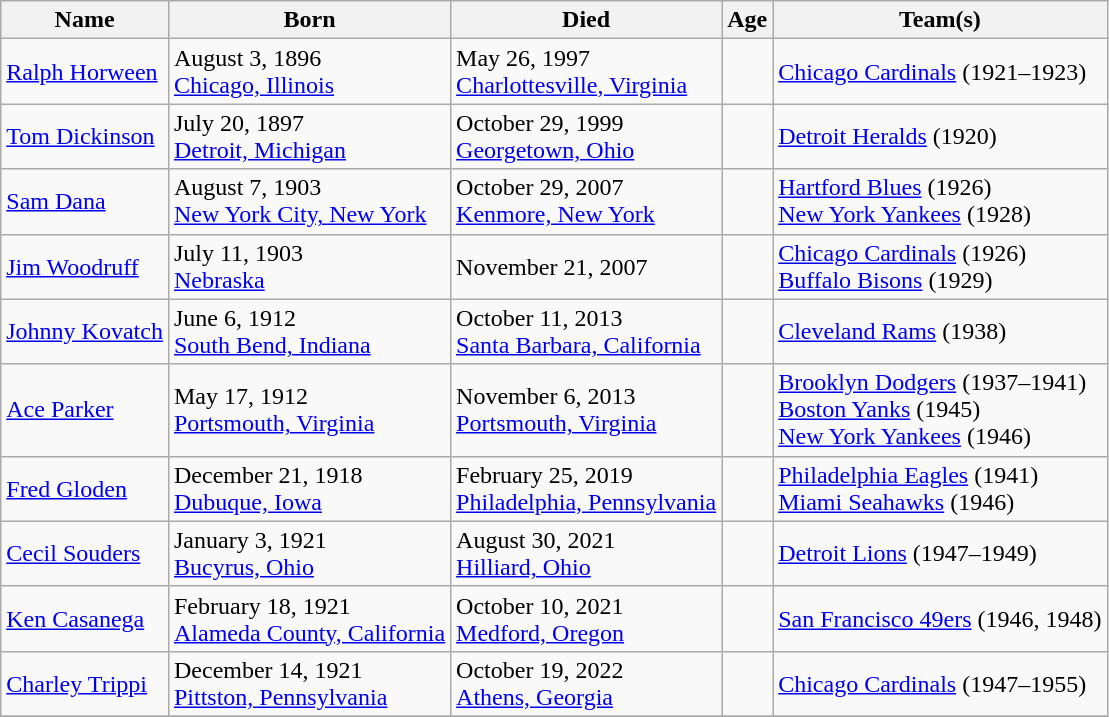<table class="wikitable sortable" style="text-align: left;">
<tr>
<th scope="col">Name</th>
<th scope="col" class="unsortable">Born</th>
<th scope="col" class="unsortable">Died</th>
<th scope="col">Age</th>
<th scope="col" class="unsortable">Team(s)</th>
</tr>
<tr>
<td data-sort-value="Horween, Ralph"><a href='#'>Ralph Horween</a></td>
<td>August 3, 1896<br><a href='#'>Chicago, Illinois</a></td>
<td>May 26, 1997<br><a href='#'>Charlottesville, Virginia</a></td>
<td></td>
<td><a href='#'>Chicago Cardinals</a> (1921–1923)</td>
</tr>
<tr>
<td data-sort-value="Dickinson, Tom"><a href='#'>Tom Dickinson</a></td>
<td>July 20, 1897<br><a href='#'>Detroit, Michigan</a></td>
<td>October 29, 1999<br><a href='#'>Georgetown, Ohio</a></td>
<td></td>
<td><a href='#'>Detroit Heralds</a> (1920)</td>
</tr>
<tr>
<td data-sort-value="Dana, Sam"><a href='#'>Sam Dana</a></td>
<td>August 7, 1903<br><a href='#'>New York City, New York</a></td>
<td>October 29, 2007<br><a href='#'>Kenmore, New York</a></td>
<td></td>
<td><a href='#'>Hartford Blues</a> (1926)<br><a href='#'>New York Yankees</a> (1928)</td>
</tr>
<tr>
<td data-sort-value="Woodruff, Jim"><a href='#'>Jim Woodruff</a></td>
<td>July 11, 1903<br><a href='#'>Nebraska</a></td>
<td>November 21, 2007<br></td>
<td></td>
<td><a href='#'>Chicago Cardinals</a> (1926)<br><a href='#'>Buffalo Bisons</a> (1929)</td>
</tr>
<tr>
<td data-sort-value="Kovatch, Johnny"><a href='#'>Johnny Kovatch</a></td>
<td>June 6, 1912<br><a href='#'>South Bend, Indiana</a></td>
<td>October 11, 2013<br><a href='#'>Santa Barbara, California</a></td>
<td></td>
<td><a href='#'>Cleveland Rams</a> (1938)</td>
</tr>
<tr>
<td data-sort-value="Parker, Ace"><a href='#'>Ace Parker</a></td>
<td>May 17, 1912<br><a href='#'>Portsmouth, Virginia</a></td>
<td>November 6, 2013<br><a href='#'>Portsmouth, Virginia</a></td>
<td></td>
<td><a href='#'>Brooklyn Dodgers</a> (1937–1941)<br><a href='#'>Boston Yanks</a> (1945)<br><a href='#'>New York Yankees</a> (1946)</td>
</tr>
<tr>
<td data-sort-value="Gloden, Fred"><a href='#'>Fred Gloden</a></td>
<td>December 21, 1918<br><a href='#'>Dubuque, Iowa</a></td>
<td>February 25, 2019<br><a href='#'>Philadelphia, Pennsylvania</a></td>
<td></td>
<td><a href='#'>Philadelphia Eagles</a> (1941)<br><a href='#'>Miami Seahawks</a> (1946)</td>
</tr>
<tr>
<td data-sort-value="Souders, Cecil"><a href='#'>Cecil Souders</a></td>
<td>January 3, 1921<br><a href='#'>Bucyrus, Ohio</a></td>
<td>August 30, 2021<br><a href='#'>Hilliard, Ohio</a></td>
<td></td>
<td><a href='#'>Detroit Lions</a> (1947–1949)</td>
</tr>
<tr>
<td data-sort-value="Casanega, Ken"><a href='#'>Ken Casanega</a></td>
<td>February 18, 1921<br><a href='#'>Alameda County, California</a></td>
<td>October 10, 2021<br><a href='#'>Medford, Oregon</a></td>
<td></td>
<td><a href='#'>San Francisco 49ers</a> (1946, 1948)</td>
</tr>
<tr>
<td data-sort-value="Trippi, Charley"><a href='#'>Charley Trippi</a></td>
<td>December 14, 1921<br><a href='#'>Pittston, Pennsylvania</a></td>
<td>October 19, 2022<br><a href='#'>Athens, Georgia</a></td>
<td></td>
<td><a href='#'>Chicago Cardinals</a> (1947–1955)</td>
</tr>
<tr>
</tr>
</table>
